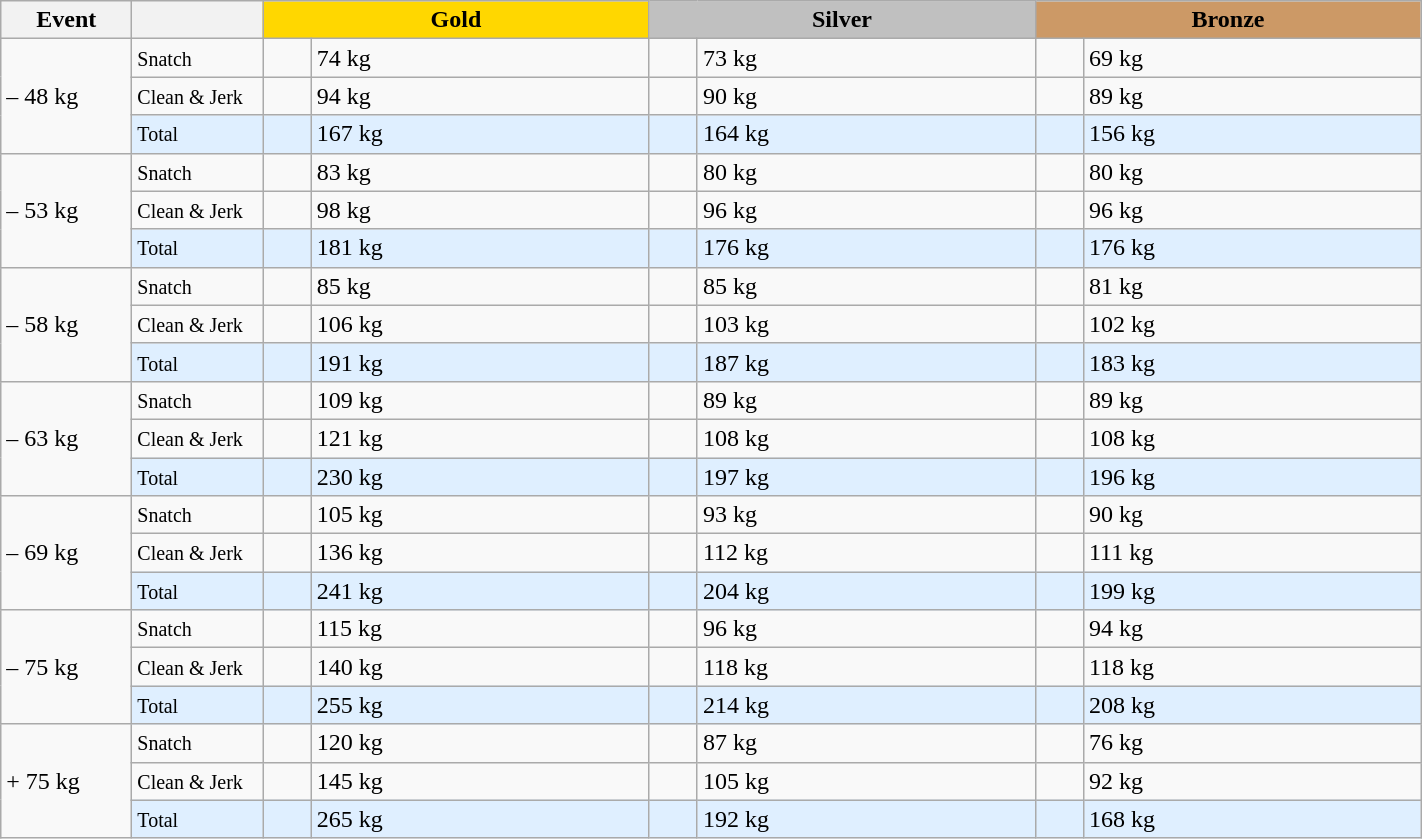<table class="wikitable">
<tr>
<th width=80>Event</th>
<th width=80></th>
<td bgcolor=gold align="center" colspan=2 width=250><strong>Gold</strong></td>
<td bgcolor=silver align="center" colspan=2 width=250><strong>Silver</strong></td>
<td bgcolor=#cc9966 colspan=2 align="center" width=250><strong>Bronze</strong></td>
</tr>
<tr>
<td rowspan=3>– 48 kg</td>
<td><small>Snatch</small></td>
<td></td>
<td>74 kg</td>
<td></td>
<td>73 kg</td>
<td></td>
<td>69 kg</td>
</tr>
<tr>
<td><small>Clean & Jerk</small></td>
<td></td>
<td>94 kg</td>
<td></td>
<td>90 kg</td>
<td></td>
<td>89 kg</td>
</tr>
<tr bgcolor=#dfefff>
<td><small>Total</small></td>
<td></td>
<td>167 kg</td>
<td></td>
<td>164 kg</td>
<td></td>
<td>156 kg</td>
</tr>
<tr>
<td rowspan=3>– 53 kg</td>
<td><small>Snatch</small></td>
<td></td>
<td>83 kg</td>
<td></td>
<td>80 kg</td>
<td></td>
<td>80 kg</td>
</tr>
<tr>
<td><small>Clean & Jerk</small></td>
<td></td>
<td>98 kg</td>
<td></td>
<td>96 kg</td>
<td></td>
<td>96 kg</td>
</tr>
<tr bgcolor=#dfefff>
<td><small>Total</small></td>
<td></td>
<td>181 kg</td>
<td></td>
<td>176 kg</td>
<td></td>
<td>176 kg</td>
</tr>
<tr>
<td rowspan=3>– 58 kg</td>
<td><small>Snatch</small></td>
<td></td>
<td>85 kg</td>
<td></td>
<td>85 kg</td>
<td></td>
<td>81 kg</td>
</tr>
<tr>
<td><small>Clean & Jerk</small></td>
<td></td>
<td>106 kg</td>
<td></td>
<td>103 kg</td>
<td></td>
<td>102 kg</td>
</tr>
<tr bgcolor=#dfefff>
<td><small>Total</small></td>
<td></td>
<td>191 kg</td>
<td></td>
<td>187 kg</td>
<td></td>
<td>183 kg</td>
</tr>
<tr>
<td rowspan=3>– 63 kg</td>
<td><small>Snatch</small></td>
<td></td>
<td>109 kg</td>
<td></td>
<td>89 kg</td>
<td></td>
<td>89 kg</td>
</tr>
<tr>
<td><small>Clean & Jerk</small></td>
<td></td>
<td>121 kg</td>
<td></td>
<td>108 kg</td>
<td></td>
<td>108 kg</td>
</tr>
<tr bgcolor=#dfefff>
<td><small>Total</small></td>
<td></td>
<td>230 kg</td>
<td></td>
<td>197 kg</td>
<td></td>
<td>196 kg</td>
</tr>
<tr>
<td rowspan=3>– 69 kg</td>
<td><small>Snatch</small></td>
<td></td>
<td>105 kg</td>
<td></td>
<td>93 kg</td>
<td></td>
<td>90 kg</td>
</tr>
<tr>
<td><small>Clean & Jerk</small></td>
<td></td>
<td>136 kg</td>
<td></td>
<td>112 kg</td>
<td></td>
<td>111 kg</td>
</tr>
<tr bgcolor=#dfefff>
<td><small>Total</small></td>
<td></td>
<td>241 kg</td>
<td></td>
<td>204 kg</td>
<td></td>
<td>199 kg</td>
</tr>
<tr>
<td rowspan=3>– 75 kg</td>
<td><small>Snatch</small></td>
<td></td>
<td>115 kg</td>
<td></td>
<td>96 kg</td>
<td></td>
<td>94 kg</td>
</tr>
<tr>
<td><small>Clean & Jerk</small></td>
<td></td>
<td>140 kg</td>
<td></td>
<td>118 kg</td>
<td></td>
<td>118 kg</td>
</tr>
<tr bgcolor=#dfefff>
<td><small>Total</small></td>
<td></td>
<td>255 kg</td>
<td></td>
<td>214 kg</td>
<td></td>
<td>208 kg</td>
</tr>
<tr>
<td rowspan=3>+ 75 kg</td>
<td><small>Snatch</small></td>
<td></td>
<td>120 kg</td>
<td></td>
<td>87 kg</td>
<td></td>
<td>76 kg</td>
</tr>
<tr>
<td><small>Clean & Jerk</small></td>
<td></td>
<td>145 kg</td>
<td></td>
<td>105 kg</td>
<td></td>
<td>92 kg</td>
</tr>
<tr bgcolor=#dfefff>
<td><small>Total</small></td>
<td></td>
<td>265 kg</td>
<td></td>
<td>192 kg</td>
<td></td>
<td>168 kg</td>
</tr>
</table>
